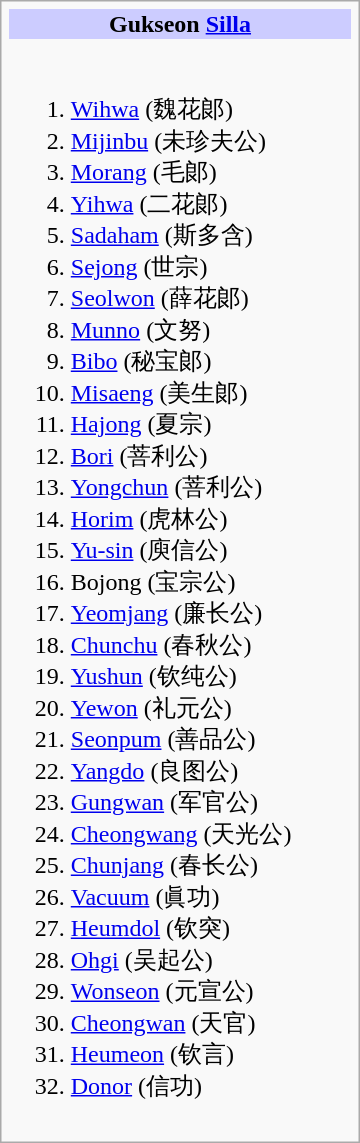<table class="infobox" style="width: 15em;">
<tr>
<th style="background: #CCF; text-align:center;">Gukseon <a href='#'>Silla</a></th>
</tr>
<tr>
<td style="padding-bottom: 5px;"><br><ol><li><a href='#'>Wihwa</a> (魏花郞)</li><li><a href='#'>Mijinbu</a> (未珍夫公)</li><li><a href='#'>Morang</a> (毛郞)</li><li><a href='#'>Yihwa</a> (二花郞)</li><li><a href='#'>Sadaham</a> (斯多含)</li><li><a href='#'>Sejong</a> (世宗)</li><li><a href='#'>Seolwon</a> (薛花郞)</li><li><a href='#'>Munno</a> (文努)</li><li><a href='#'>Bibo</a> (秘宝郞)</li><li><a href='#'>Misaeng</a> (美生郞)</li><li><a href='#'>Hajong</a> (夏宗)</li><li><a href='#'>Bori</a> (菩利公)</li><li><a href='#'>Yongchun</a> (菩利公)</li><li><a href='#'>Horim</a> (虎林公)</li><li><a href='#'>Yu-sin</a> (庾信公)</li><li>Bojong (宝宗公)</li><li><a href='#'>Yeomjang</a> (廉长公)</li><li><a href='#'>Chunchu</a> (春秋公)</li><li><a href='#'>Yushun</a> (钦纯公)</li><li><a href='#'>Yewon</a> (礼元公)</li><li><a href='#'>Seonpum</a> (善品公)</li><li><a href='#'>Yangdo</a> (良图公)</li><li><a href='#'>Gungwan</a> (军官公)</li><li><a href='#'>Cheongwang</a> (天光公)</li><li><a href='#'>Chunjang</a> (春长公)</li><li><a href='#'>Vacuum</a> (眞功)</li><li><a href='#'>Heumdol</a> (钦突)</li><li><a href='#'>Ohgi</a> (吴起公)</li><li><a href='#'>Wonseon</a> (元宣公)</li><li><a href='#'>Cheongwan</a> (天官)</li><li><a href='#'>Heumeon</a> (钦言)</li><li><a href='#'>Donor</a> (信功)</li></ol></td>
</tr>
</table>
